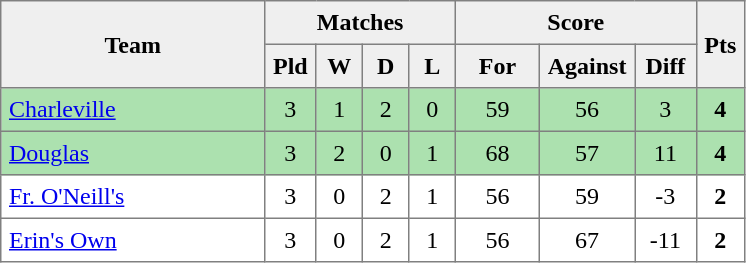<table style=border-collapse:collapse border=1 cellspacing=0 cellpadding=5>
<tr align=center bgcolor=#efefef>
<th rowspan=2 width=165>Team</th>
<th colspan=4>Matches</th>
<th colspan=3>Score</th>
<th rowspan=2width=20>Pts</th>
</tr>
<tr align=center bgcolor=#efefef>
<th width=20>Pld</th>
<th width=20>W</th>
<th width=20>D</th>
<th width=20>L</th>
<th width=45>For</th>
<th width=45>Against</th>
<th width=30>Diff</th>
</tr>
<tr align=center style="background:#ACE1AF;">
<td style="text-align:left;"><a href='#'>Charleville</a></td>
<td>3</td>
<td>1</td>
<td>2</td>
<td>0</td>
<td>59</td>
<td>56</td>
<td>3</td>
<td><strong>4</strong></td>
</tr>
<tr align=center style="background:#ACE1AF;">
<td style="text-align:left;"><a href='#'>Douglas</a></td>
<td>3</td>
<td>2</td>
<td>0</td>
<td>1</td>
<td>68</td>
<td>57</td>
<td>11</td>
<td><strong>4</strong></td>
</tr>
<tr align=center>
<td style="text-align:left;"><a href='#'>Fr. O'Neill's</a></td>
<td>3</td>
<td>0</td>
<td>2</td>
<td>1</td>
<td>56</td>
<td>59</td>
<td>-3</td>
<td><strong>2</strong></td>
</tr>
<tr align=center>
<td style="text-align:left;"><a href='#'>Erin's Own</a></td>
<td>3</td>
<td>0</td>
<td>2</td>
<td>1</td>
<td>56</td>
<td>67</td>
<td>-11</td>
<td><strong>2</strong></td>
</tr>
</table>
